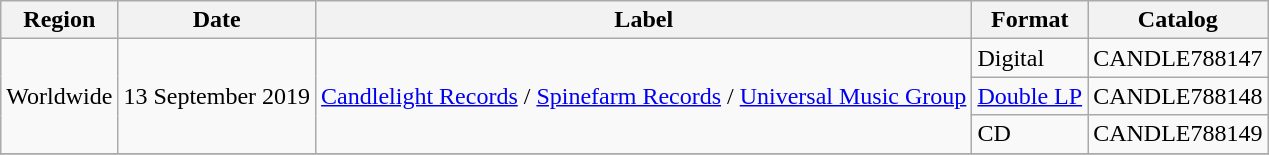<table class="wikitable" summary="Sunless has been released several times since 2019, across a variety of media and markets">
<tr>
<th scope="col">Region</th>
<th scope="col">Date</th>
<th scope="col">Label</th>
<th scope="col">Format</th>
<th scope="col">Catalog</th>
</tr>
<tr>
<td rowspan="3">Worldwide</td>
<td rowspan="3">13 September 2019</td>
<td rowspan="3"><a href='#'>Candlelight Records</a> / <a href='#'>Spinefarm Records</a> / <a href='#'>Universal Music Group</a></td>
<td>Digital</td>
<td>CANDLE788147</td>
</tr>
<tr>
<td><a href='#'>Double LP</a></td>
<td>CANDLE788148</td>
</tr>
<tr>
<td>CD</td>
<td>CANDLE788149</td>
</tr>
<tr>
</tr>
</table>
